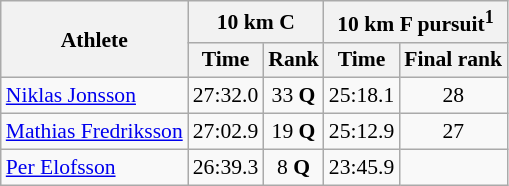<table class="wikitable" border="1" style="font-size:90%">
<tr>
<th rowspan=2>Athlete</th>
<th colspan=2>10 km C</th>
<th colspan=2>10 km F pursuit<sup>1</sup></th>
</tr>
<tr>
<th>Time</th>
<th>Rank</th>
<th>Time</th>
<th>Final rank</th>
</tr>
<tr>
<td><a href='#'>Niklas Jonsson</a></td>
<td align=center>27:32.0</td>
<td align=center>33 <strong>Q</strong></td>
<td align=center>25:18.1</td>
<td align=center>28</td>
</tr>
<tr>
<td><a href='#'>Mathias Fredriksson</a></td>
<td align=center>27:02.9</td>
<td align=center>19 <strong>Q</strong></td>
<td align=center>25:12.9</td>
<td align=center>27</td>
</tr>
<tr>
<td><a href='#'>Per Elofsson</a></td>
<td align=center>26:39.3</td>
<td align=center>8 <strong>Q</strong></td>
<td align=center>23:45.9</td>
<td align=center></td>
</tr>
</table>
